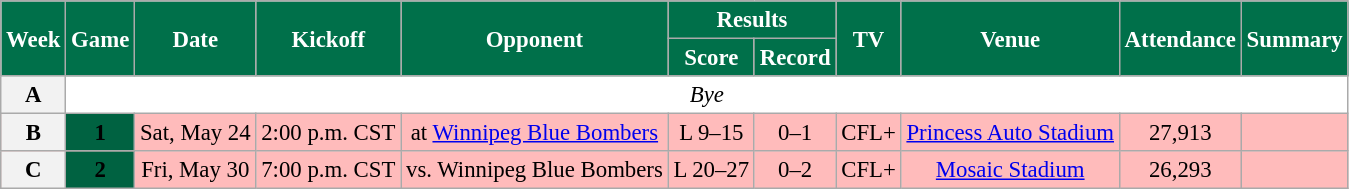<table class="wikitable" style="font-size: 95%;">
<tr>
<th style="background:#00704A;color:White;" rowspan=2>Week</th>
<th style="background:#00704A;color:White;" rowspan=2>Game</th>
<th style="background:#00704A;color:White;" rowspan=2>Date</th>
<th style="background:#00704A;color:White;" rowspan=2>Kickoff</th>
<th style="background:#00704A;color:White;" rowspan=2>Opponent</th>
<th style="background:#00704A;color:White;" colspan=2>Results</th>
<th style="background:#00704A;color:White;" rowspan=2>TV</th>
<th style="background:#00704A;color:White;" rowspan=2>Venue</th>
<th style="background:#00704A;color:White;" rowspan=2>Attendance</th>
<th style="background:#00704A;color:White;" rowspan=2>Summary</th>
</tr>
<tr>
<th style="background:#00704A;color:White;">Score</th>
<th style="background:#00704A;color:White;">Record</th>
</tr>
<tr align="center" bgcolor="#ffffff">
<th align="center"><strong>A</strong></th>
<td colspan=10 align="center" valign="middle"><em>Bye</em></td>
</tr>
<tr align="center" bgcolor="#ffbbbb">
<th align="center"><strong>B</strong></th>
<th style="text-align:center; background:#006241;"><span><strong>1</strong></span></th>
<td align="center">Sat, May 24</td>
<td align="center">2:00 p.m. CST</td>
<td align="center">at <a href='#'>Winnipeg Blue Bombers</a></td>
<td align="center">L 9–15</td>
<td align="center">0–1</td>
<td align="center">CFL+</td>
<td align="center"><a href='#'>Princess Auto Stadium</a></td>
<td align="center">27,913</td>
<td align="center"></td>
</tr>
<tr align="center" bgcolor="#ffbbbb">
<th align="center"><strong>C</strong></th>
<th style="text-align:center; background:#006241;"><span><strong>2</strong></span></th>
<td align="center">Fri, May 30</td>
<td align="center">7:00 p.m. CST</td>
<td align="center">vs. Winnipeg Blue Bombers</td>
<td align="center">L 20–27</td>
<td align="center">0–2</td>
<td align="center">CFL+</td>
<td align="center"><a href='#'>Mosaic Stadium</a></td>
<td align="center">26,293</td>
<td align="center"></td>
</tr>
</table>
